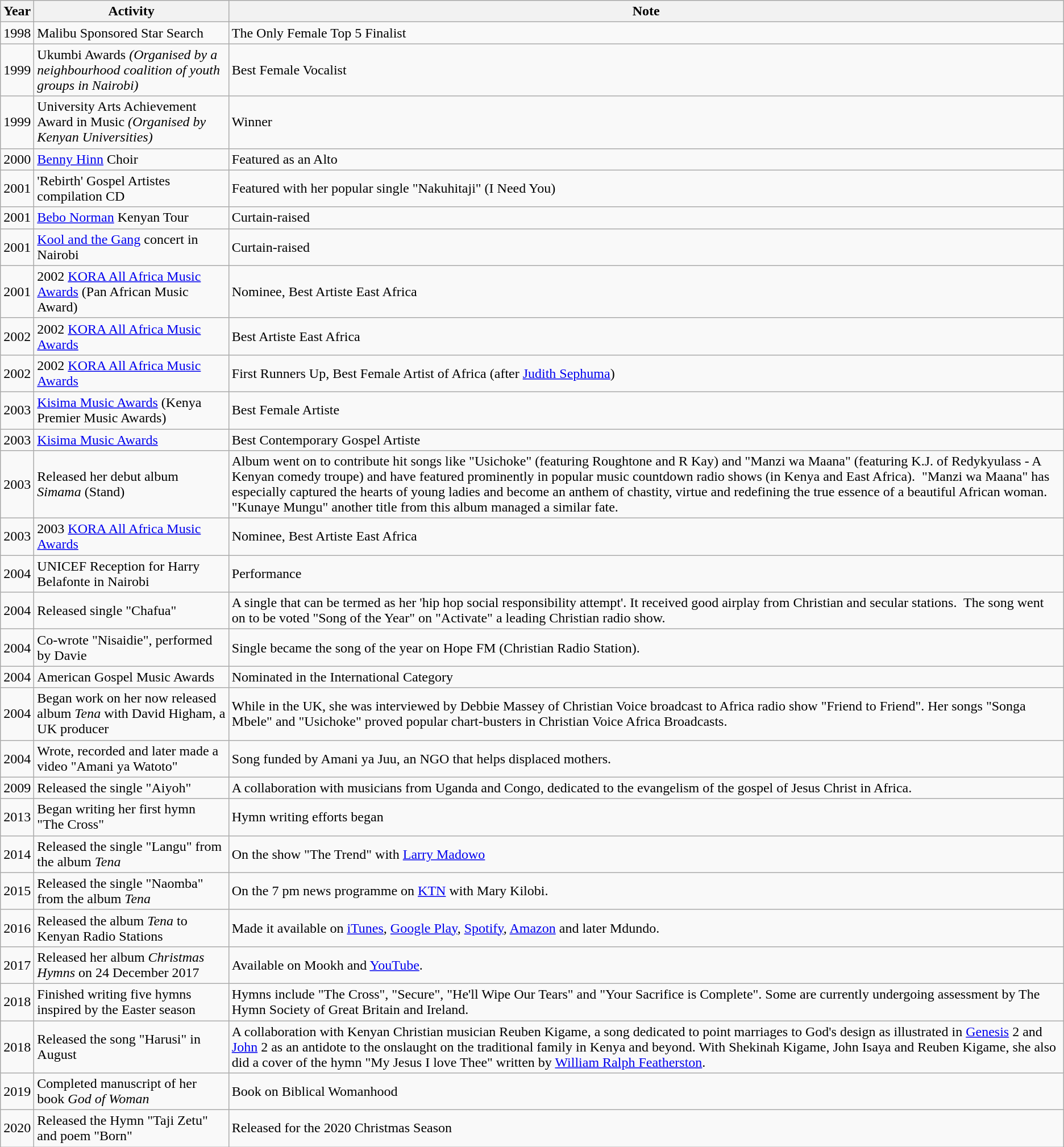<table class="wikitable sortable mw-collapsible">
<tr>
<th>Year</th>
<th>Activity</th>
<th>Note</th>
</tr>
<tr>
<td>1998</td>
<td>Malibu Sponsored Star Search</td>
<td>The Only Female Top 5 Finalist</td>
</tr>
<tr>
<td>1999</td>
<td>Ukumbi Awards <em>(Organised by a neighbourhood coalition of youth groups in Nairobi)</em></td>
<td>Best Female Vocalist</td>
</tr>
<tr>
<td>1999</td>
<td>University Arts Achievement Award in Music <em>(Organised by Kenyan Universities)</em></td>
<td>Winner</td>
</tr>
<tr>
<td>2000</td>
<td><a href='#'>Benny Hinn</a> Choir</td>
<td>Featured as an Alto</td>
</tr>
<tr>
<td>2001</td>
<td>'Rebirth' Gospel Artistes compilation CD</td>
<td>Featured with her popular single "Nakuhitaji" (I Need You)</td>
</tr>
<tr>
<td>2001</td>
<td><a href='#'>Bebo Norman</a> Kenyan Tour</td>
<td>Curtain-raised</td>
</tr>
<tr>
<td>2001</td>
<td><a href='#'>Kool and the Gang</a> concert in Nairobi</td>
<td>Curtain-raised</td>
</tr>
<tr>
<td>2001</td>
<td>2002 <a href='#'>KORA All Africa Music Awards</a> (Pan African Music Award)</td>
<td>Nominee, Best Artiste East Africa</td>
</tr>
<tr>
<td>2002</td>
<td>2002 <a href='#'>KORA All Africa Music Awards</a></td>
<td>Best Artiste East Africa</td>
</tr>
<tr>
<td>2002</td>
<td>2002 <a href='#'>KORA All Africa Music Awards</a></td>
<td>First Runners Up, Best Female Artist of Africa (after <a href='#'>Judith Sephuma</a>)</td>
</tr>
<tr>
<td>2003</td>
<td><a href='#'>Kisima Music Awards</a> (Kenya Premier Music Awards)</td>
<td>Best Female Artiste</td>
</tr>
<tr>
<td>2003</td>
<td><a href='#'>Kisima Music Awards</a></td>
<td>Best Contemporary Gospel Artiste</td>
</tr>
<tr>
<td>2003</td>
<td>Released her debut album <em>Simama</em> (Stand)</td>
<td>Album went on to contribute hit songs like "Usichoke" (featuring Roughtone and R Kay) and "Manzi wa Maana" (featuring K.J. of Redykyulass - A Kenyan comedy troupe) and have featured prominently in popular music countdown radio shows (in Kenya and East Africa).  "Manzi wa Maana" has especially captured the hearts of young ladies and become an anthem of chastity, virtue and redefining the true essence of a beautiful African woman.  "Kunaye Mungu" another title from this album managed a similar fate.</td>
</tr>
<tr>
<td>2003</td>
<td>2003 <a href='#'>KORA All Africa Music Awards</a></td>
<td>Nominee, Best Artiste East Africa</td>
</tr>
<tr>
<td>2004</td>
<td>UNICEF Reception for Harry Belafonte in Nairobi</td>
<td>Performance</td>
</tr>
<tr>
<td>2004</td>
<td>Released single "Chafua"</td>
<td>A single that can be termed as her 'hip hop social responsibility attempt'. It received good airplay from Christian and secular stations.  The song went on to be voted "Song of the Year" on "Activate" a leading Christian radio show.</td>
</tr>
<tr>
<td>2004</td>
<td>Co-wrote "Nisaidie", performed by Davie</td>
<td>Single became the song of the year on Hope FM (Christian Radio Station).</td>
</tr>
<tr>
<td>2004</td>
<td>American Gospel Music Awards</td>
<td>Nominated in the International Category</td>
</tr>
<tr>
<td>2004</td>
<td>Began work on her now released album <em>Tena</em> with David Higham, a UK producer</td>
<td>While in the UK, she was interviewed by Debbie Massey of Christian Voice broadcast to Africa radio show "Friend to Friend". Her songs "Songa Mbele" and "Usichoke" proved popular chart-busters in Christian Voice Africa Broadcasts.</td>
</tr>
<tr>
<td>2004</td>
<td>Wrote, recorded and later made a video "Amani ya Watoto"</td>
<td>Song funded by Amani ya Juu, an NGO that helps displaced mothers.</td>
</tr>
<tr>
<td>2009</td>
<td>Released the single "Aiyoh"</td>
<td>A collaboration with musicians from Uganda and Congo, dedicated to the evangelism of the gospel of Jesus Christ in Africa.</td>
</tr>
<tr>
<td>2013</td>
<td>Began writing her first hymn "The Cross"</td>
<td>Hymn writing efforts began</td>
</tr>
<tr>
<td>2014</td>
<td>Released the single "Langu" from the album <em>Tena</em></td>
<td>On the show "The Trend" with <a href='#'>Larry Madowo</a></td>
</tr>
<tr>
<td>2015</td>
<td>Released the single "Naomba" from the album <em>Tena</em></td>
<td>On the 7 pm news programme on <a href='#'>KTN</a> with Mary Kilobi.</td>
</tr>
<tr>
<td>2016</td>
<td>Released the album <em>Tena</em> to Kenyan Radio Stations</td>
<td>Made it available on <a href='#'>iTunes</a>, <a href='#'>Google Play</a>, <a href='#'>Spotify</a>, <a href='#'>Amazon</a> and later Mdundo.</td>
</tr>
<tr>
<td>2017</td>
<td>Released her album <em>Christmas Hymns</em> on 24 December 2017</td>
<td>Available on Mookh and <a href='#'>YouTube</a>.</td>
</tr>
<tr>
<td>2018</td>
<td>Finished writing five hymns inspired by the Easter season</td>
<td>Hymns include "The Cross", "Secure", "He'll Wipe Our Tears" and "Your Sacrifice is Complete". Some are currently undergoing assessment by The Hymn Society of Great Britain and Ireland.</td>
</tr>
<tr>
<td>2018</td>
<td>Released the song "Harusi" in August</td>
<td>A collaboration with Kenyan Christian musician Reuben Kigame, a song dedicated to point marriages to God's design as illustrated in <a href='#'>Genesis</a> 2 and <a href='#'>John</a> 2 as an antidote to the onslaught on the traditional family in Kenya and beyond. With Shekinah Kigame, John Isaya and Reuben Kigame, she also did a cover of the hymn "My Jesus I love Thee" written by <a href='#'>William Ralph Featherston</a>.</td>
</tr>
<tr>
<td>2019</td>
<td>Completed manuscript of her book <em>God of Woman</em></td>
<td>Book on Biblical Womanhood</td>
</tr>
<tr>
<td>2020</td>
<td>Released the Hymn "Taji Zetu" and poem "Born"</td>
<td>Released for the 2020 Christmas Season</td>
</tr>
</table>
